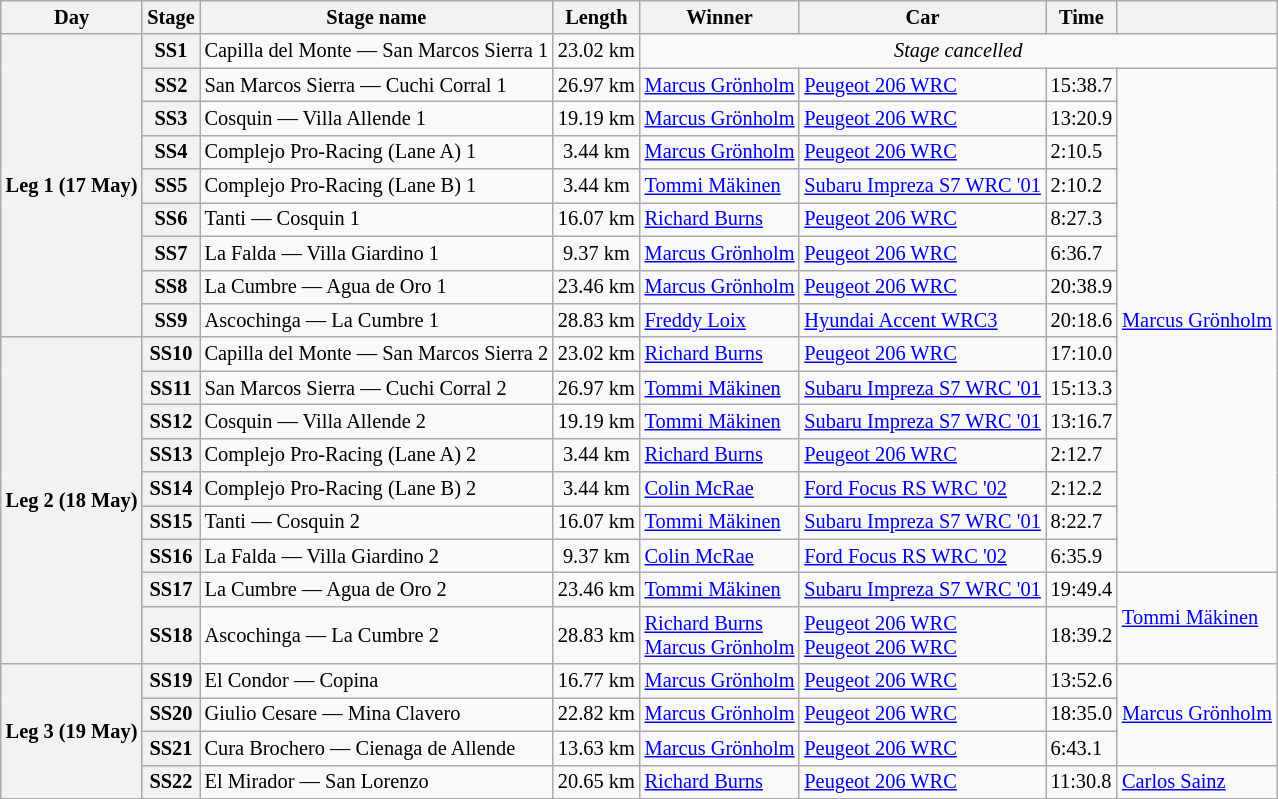<table class="wikitable" style="font-size: 85%;">
<tr>
<th>Day</th>
<th>Stage</th>
<th>Stage name</th>
<th>Length</th>
<th>Winner</th>
<th>Car</th>
<th>Time</th>
<th></th>
</tr>
<tr>
<th rowspan="9">Leg 1 (17 May)</th>
<th>SS1</th>
<td>Capilla del Monte — San Marcos Sierra 1</td>
<td align="center">23.02 km</td>
<td colspan="4" align="center"><em>Stage cancelled</em></td>
</tr>
<tr>
<th>SS2</th>
<td>San Marcos Sierra — Cuchi Corral 1</td>
<td align="center">26.97 km</td>
<td> <a href='#'>Marcus Grönholm</a></td>
<td><a href='#'>Peugeot 206 WRC</a></td>
<td>15:38.7</td>
<td rowspan="15"> <a href='#'>Marcus Grönholm</a></td>
</tr>
<tr>
<th>SS3</th>
<td>Cosquin — Villa Allende 1</td>
<td align="center">19.19 km</td>
<td> <a href='#'>Marcus Grönholm</a></td>
<td><a href='#'>Peugeot 206 WRC</a></td>
<td>13:20.9</td>
</tr>
<tr>
<th>SS4</th>
<td>Complejo Pro-Racing (Lane A) 1</td>
<td align="center">3.44 km</td>
<td> <a href='#'>Marcus Grönholm</a></td>
<td><a href='#'>Peugeot 206 WRC</a></td>
<td>2:10.5</td>
</tr>
<tr>
<th>SS5</th>
<td>Complejo Pro-Racing (Lane B) 1</td>
<td align="center">3.44 km</td>
<td> <a href='#'>Tommi Mäkinen</a></td>
<td><a href='#'>Subaru Impreza S7 WRC '01</a></td>
<td>2:10.2</td>
</tr>
<tr>
<th>SS6</th>
<td>Tanti — Cosquin 1</td>
<td align="center">16.07 km</td>
<td> <a href='#'>Richard Burns</a></td>
<td><a href='#'>Peugeot 206 WRC</a></td>
<td>8:27.3</td>
</tr>
<tr>
<th>SS7</th>
<td>La Falda — Villa Giardino 1</td>
<td align="center">9.37 km</td>
<td> <a href='#'>Marcus Grönholm</a></td>
<td><a href='#'>Peugeot 206 WRC</a></td>
<td>6:36.7</td>
</tr>
<tr>
<th>SS8</th>
<td>La Cumbre — Agua de Oro 1</td>
<td align="center">23.46 km</td>
<td> <a href='#'>Marcus Grönholm</a></td>
<td><a href='#'>Peugeot 206 WRC</a></td>
<td>20:38.9</td>
</tr>
<tr>
<th>SS9</th>
<td>Ascochinga — La Cumbre 1</td>
<td align="center">28.83 km</td>
<td> <a href='#'>Freddy Loix</a></td>
<td><a href='#'>Hyundai Accent WRC3</a></td>
<td>20:18.6</td>
</tr>
<tr>
<th rowspan="9">Leg 2 (18 May)</th>
<th>SS10</th>
<td>Capilla del Monte — San Marcos Sierra 2</td>
<td align="center">23.02 km</td>
<td> <a href='#'>Richard Burns</a></td>
<td><a href='#'>Peugeot 206 WRC</a></td>
<td>17:10.0</td>
</tr>
<tr>
<th>SS11</th>
<td>San Marcos Sierra — Cuchi Corral 2</td>
<td align="center">26.97 km</td>
<td> <a href='#'>Tommi Mäkinen</a></td>
<td><a href='#'>Subaru Impreza S7 WRC '01</a></td>
<td>15:13.3</td>
</tr>
<tr>
<th>SS12</th>
<td>Cosquin — Villa Allende 2</td>
<td align="center">19.19 km</td>
<td> <a href='#'>Tommi Mäkinen</a></td>
<td><a href='#'>Subaru Impreza S7 WRC '01</a></td>
<td>13:16.7</td>
</tr>
<tr>
<th>SS13</th>
<td>Complejo Pro-Racing (Lane A) 2</td>
<td align="center">3.44 km</td>
<td> <a href='#'>Richard Burns</a></td>
<td><a href='#'>Peugeot 206 WRC</a></td>
<td>2:12.7</td>
</tr>
<tr>
<th>SS14</th>
<td>Complejo Pro-Racing (Lane B) 2</td>
<td align="center">3.44 km</td>
<td> <a href='#'>Colin McRae</a></td>
<td><a href='#'>Ford Focus RS WRC '02</a></td>
<td>2:12.2</td>
</tr>
<tr>
<th>SS15</th>
<td>Tanti — Cosquin 2</td>
<td align="center">16.07 km</td>
<td> <a href='#'>Tommi Mäkinen</a></td>
<td><a href='#'>Subaru Impreza S7 WRC '01</a></td>
<td>8:22.7</td>
</tr>
<tr>
<th>SS16</th>
<td>La Falda — Villa Giardino 2</td>
<td align="center">9.37 km</td>
<td> <a href='#'>Colin McRae</a></td>
<td><a href='#'>Ford Focus RS WRC '02</a></td>
<td>6:35.9</td>
</tr>
<tr>
<th>SS17</th>
<td>La Cumbre — Agua de Oro 2</td>
<td align="center">23.46 km</td>
<td> <a href='#'>Tommi Mäkinen</a></td>
<td><a href='#'>Subaru Impreza S7 WRC '01</a></td>
<td>19:49.4</td>
<td rowspan="2"> <a href='#'>Tommi Mäkinen</a></td>
</tr>
<tr>
<th>SS18</th>
<td>Ascochinga — La Cumbre 2</td>
<td align="center">28.83 km</td>
<td> <a href='#'>Richard Burns</a><br> <a href='#'>Marcus Grönholm</a></td>
<td><a href='#'>Peugeot 206 WRC</a><br><a href='#'>Peugeot 206 WRC</a></td>
<td>18:39.2</td>
</tr>
<tr>
<th rowspan="4">Leg 3 (19 May)</th>
<th>SS19</th>
<td>El Condor — Copina</td>
<td align="center">16.77 km</td>
<td> <a href='#'>Marcus Grönholm</a></td>
<td><a href='#'>Peugeot 206 WRC</a></td>
<td>13:52.6</td>
<td rowspan="3"> <a href='#'>Marcus Grönholm</a></td>
</tr>
<tr>
<th>SS20</th>
<td>Giulio Cesare — Mina Clavero</td>
<td align="center">22.82 km</td>
<td> <a href='#'>Marcus Grönholm</a></td>
<td><a href='#'>Peugeot 206 WRC</a></td>
<td>18:35.0</td>
</tr>
<tr>
<th>SS21</th>
<td>Cura Brochero — Cienaga de Allende</td>
<td align="center">13.63 km</td>
<td> <a href='#'>Marcus Grönholm</a></td>
<td><a href='#'>Peugeot 206 WRC</a></td>
<td>6:43.1</td>
</tr>
<tr>
<th>SS22</th>
<td>El Mirador — San Lorenzo</td>
<td align="center">20.65 km</td>
<td> <a href='#'>Richard Burns</a></td>
<td><a href='#'>Peugeot 206 WRC</a></td>
<td>11:30.8</td>
<td rowspan="1"> <a href='#'>Carlos Sainz</a></td>
</tr>
<tr>
</tr>
</table>
